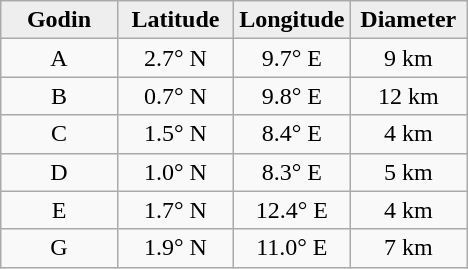<table class="wikitable">
<tr>
<th width="25%" style="background:#eeeeee;">Godin</th>
<th width="25%" style="background:#eeeeee;">Latitude</th>
<th width="25%" style="background:#eeeeee;">Longitude</th>
<th width="25%" style="background:#eeeeee;">Diameter</th>
</tr>
<tr>
<td align="center">A</td>
<td align="center">2.7° N</td>
<td align="center">9.7° E</td>
<td align="center">9 km</td>
</tr>
<tr>
<td align="center">B</td>
<td align="center">0.7° N</td>
<td align="center">9.8° E</td>
<td align="center">12 km</td>
</tr>
<tr>
<td align="center">C</td>
<td align="center">1.5° N</td>
<td align="center">8.4° E</td>
<td align="center">4 km</td>
</tr>
<tr>
<td align="center">D</td>
<td align="center">1.0° N</td>
<td align="center">8.3° E</td>
<td align="center">5 km</td>
</tr>
<tr>
<td align="center">E</td>
<td align="center">1.7° N</td>
<td align="center">12.4° E</td>
<td align="center">4 km</td>
</tr>
<tr>
<td align="center">G</td>
<td align="center">1.9° N</td>
<td align="center">11.0° E</td>
<td align="center">7 km</td>
</tr>
</table>
